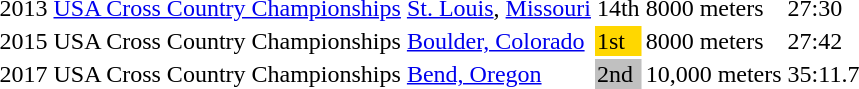<table>
<tr>
<td>2013</td>
<td><a href='#'>USA Cross Country Championships</a></td>
<td><a href='#'>St. Louis</a>, <a href='#'>Missouri</a></td>
<td>14th</td>
<td>8000 meters</td>
<td>27:30</td>
</tr>
<tr>
<td>2015</td>
<td>USA Cross Country Championships</td>
<td><a href='#'>Boulder, Colorado</a></td>
<td style="background:gold;">1st</td>
<td>8000 meters</td>
<td>27:42</td>
</tr>
<tr>
<td>2017</td>
<td>USA Cross Country Championships</td>
<td><a href='#'>Bend, Oregon</a></td>
<td style="background:silver;">2nd</td>
<td>10,000 meters</td>
<td>35:11.7</td>
</tr>
</table>
